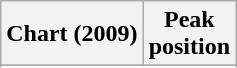<table class="wikitable sortable plainrowheaders" style="text-align:center">
<tr>
<th scope="col">Chart (2009)</th>
<th scope="col">Peak<br> position</th>
</tr>
<tr>
</tr>
<tr>
</tr>
<tr>
</tr>
</table>
